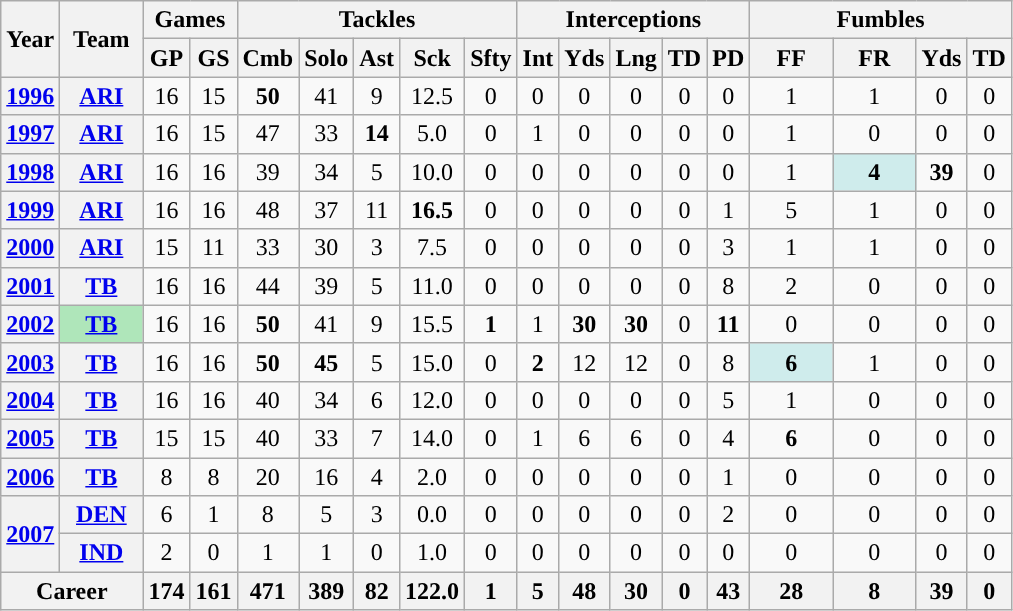<table class= "wikitable" style="text-align: center;">
<tr>
<th rowspan="2">Year</th>
<th rowspan="2">Team</th>
<th colspan="2">Games</th>
<th colspan="5">Tackles</th>
<th colspan="5">Interceptions</th>
<th colspan="5">Fumbles</th>
</tr>
<tr>
<th>GP</th>
<th>GS</th>
<th>Cmb</th>
<th>Solo</th>
<th>Ast</th>
<th>Sck</th>
<th>Sfty</th>
<th>Int</th>
<th>Yds</th>
<th>Lng</th>
<th>TD</th>
<th>PD</th>
<th>FF</th>
<th>FR</th>
<th>Yds</th>
<th>TD</th>
</tr>
<tr>
<th><a href='#'>1996</a></th>
<th><a href='#'>ARI</a></th>
<td>16</td>
<td>15</td>
<td><strong>50</strong></td>
<td>41</td>
<td>9</td>
<td>12.5</td>
<td>0</td>
<td>0</td>
<td>0</td>
<td>0</td>
<td>0</td>
<td>0</td>
<td>1</td>
<td>1</td>
<td>0</td>
<td>0</td>
</tr>
<tr>
<th><a href='#'>1997</a></th>
<th><a href='#'>ARI</a></th>
<td>16</td>
<td>15</td>
<td>47</td>
<td>33</td>
<td><strong>14</strong></td>
<td>5.0</td>
<td>0</td>
<td>1</td>
<td>0</td>
<td>0</td>
<td>0</td>
<td>0</td>
<td>1</td>
<td>0</td>
<td>0</td>
<td>0</td>
</tr>
<tr>
<th><a href='#'>1998</a></th>
<th><a href='#'>ARI</a></th>
<td>16</td>
<td>16</td>
<td>39</td>
<td>34</td>
<td>5</td>
<td>10.0</td>
<td>0</td>
<td>0</td>
<td>0</td>
<td>0</td>
<td>0</td>
<td>0</td>
<td>1</td>
<td style="background:#cfecec; width:3em;"><strong>4</strong></td>
<td><strong>39</strong></td>
<td>0</td>
</tr>
<tr>
<th><a href='#'>1999</a></th>
<th><a href='#'>ARI</a></th>
<td>16</td>
<td>16</td>
<td>48</td>
<td>37</td>
<td>11</td>
<td><strong>16.5</strong></td>
<td>0</td>
<td>0</td>
<td>0</td>
<td>0</td>
<td>0</td>
<td>1</td>
<td>5</td>
<td>1</td>
<td>0</td>
<td>0</td>
</tr>
<tr>
<th><a href='#'>2000</a></th>
<th><a href='#'>ARI</a></th>
<td>15</td>
<td>11</td>
<td>33</td>
<td>30</td>
<td>3</td>
<td>7.5</td>
<td>0</td>
<td>0</td>
<td>0</td>
<td>0</td>
<td>0</td>
<td>3</td>
<td>1</td>
<td>1</td>
<td>0</td>
<td>0</td>
</tr>
<tr>
<th><a href='#'>2001</a></th>
<th><a href='#'>TB</a></th>
<td>16</td>
<td>16</td>
<td>44</td>
<td>39</td>
<td>5</td>
<td>11.0</td>
<td>0</td>
<td>0</td>
<td>0</td>
<td>0</td>
<td>0</td>
<td>8</td>
<td>2</td>
<td>0</td>
<td>0</td>
<td>0</td>
</tr>
<tr>
<th><a href='#'>2002</a></th>
<th style="background:#afe6ba; width:3em;"><a href='#'>TB</a></th>
<td>16</td>
<td>16</td>
<td><strong>50</strong></td>
<td>41</td>
<td>9</td>
<td>15.5</td>
<td><strong>1</strong></td>
<td>1</td>
<td><strong>30</strong></td>
<td><strong>30</strong></td>
<td>0</td>
<td><strong>11</strong></td>
<td>0</td>
<td>0</td>
<td>0</td>
<td>0</td>
</tr>
<tr>
<th><a href='#'>2003</a></th>
<th><a href='#'>TB</a></th>
<td>16</td>
<td>16</td>
<td><strong>50</strong></td>
<td><strong>45</strong></td>
<td>5</td>
<td>15.0</td>
<td>0</td>
<td><strong>2</strong></td>
<td>12</td>
<td>12</td>
<td>0</td>
<td>8</td>
<td style="background:#cfecec; width:3em;"><strong>6</strong></td>
<td>1</td>
<td>0</td>
<td>0</td>
</tr>
<tr>
<th><a href='#'>2004</a></th>
<th><a href='#'>TB</a></th>
<td>16</td>
<td>16</td>
<td>40</td>
<td>34</td>
<td>6</td>
<td>12.0</td>
<td>0</td>
<td>0</td>
<td>0</td>
<td>0</td>
<td>0</td>
<td>5</td>
<td>1</td>
<td>0</td>
<td>0</td>
<td>0</td>
</tr>
<tr>
<th><a href='#'>2005</a></th>
<th><a href='#'>TB</a></th>
<td>15</td>
<td>15</td>
<td>40</td>
<td>33</td>
<td>7</td>
<td>14.0</td>
<td>0</td>
<td>1</td>
<td>6</td>
<td>6</td>
<td>0</td>
<td>4</td>
<td><strong>6</strong></td>
<td>0</td>
<td>0</td>
<td>0</td>
</tr>
<tr>
<th><a href='#'>2006</a></th>
<th><a href='#'>TB</a></th>
<td>8</td>
<td>8</td>
<td>20</td>
<td>16</td>
<td>4</td>
<td>2.0</td>
<td>0</td>
<td>0</td>
<td>0</td>
<td>0</td>
<td>0</td>
<td>1</td>
<td>0</td>
<td>0</td>
<td>0</td>
<td>0</td>
</tr>
<tr>
<th rowspan="2"><a href='#'>2007</a></th>
<th><a href='#'>DEN</a></th>
<td>6</td>
<td>1</td>
<td>8</td>
<td>5</td>
<td>3</td>
<td>0.0</td>
<td>0</td>
<td>0</td>
<td>0</td>
<td>0</td>
<td>0</td>
<td>2</td>
<td>0</td>
<td>0</td>
<td>0</td>
<td>0</td>
</tr>
<tr>
<th><a href='#'>IND</a></th>
<td>2</td>
<td>0</td>
<td>1</td>
<td>1</td>
<td>0</td>
<td>1.0</td>
<td>0</td>
<td>0</td>
<td>0</td>
<td>0</td>
<td>0</td>
<td>0</td>
<td>0</td>
<td>0</td>
<td>0</td>
<td>0</td>
</tr>
<tr>
<th colspan="2">Career</th>
<th>174</th>
<th>161</th>
<th>471</th>
<th>389</th>
<th>82</th>
<th>122.0</th>
<th>1</th>
<th>5</th>
<th>48</th>
<th>30</th>
<th>0</th>
<th>43</th>
<th>28</th>
<th>8</th>
<th>39</th>
<th>0</th>
</tr>
</table>
